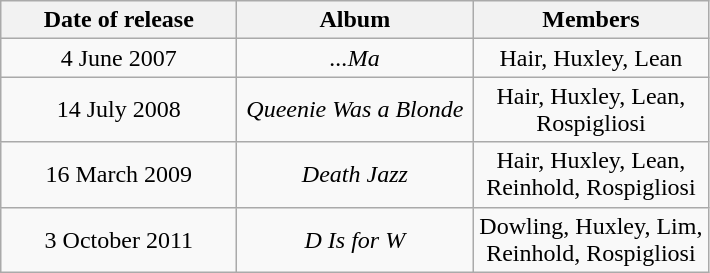<table class="wikitable" style="text-align:center">
<tr>
<th style="width:150px;">Date of release</th>
<th style="width:150px;">Album</th>
<th style="width:150px;">Members</th>
</tr>
<tr>
<td>4 June 2007</td>
<td><em>...Ma</em></td>
<td>Hair, Huxley, Lean</td>
</tr>
<tr>
<td>14 July 2008</td>
<td><em>Queenie Was a Blonde</em></td>
<td>Hair, Huxley, Lean, Rospigliosi</td>
</tr>
<tr>
<td>16 March 2009</td>
<td><em>Death Jazz</em></td>
<td>Hair, Huxley, Lean, Reinhold, Rospigliosi</td>
</tr>
<tr>
<td>3 October 2011</td>
<td><em>D Is for W</em></td>
<td>Dowling, Huxley, Lim, Reinhold, Rospigliosi</td>
</tr>
</table>
